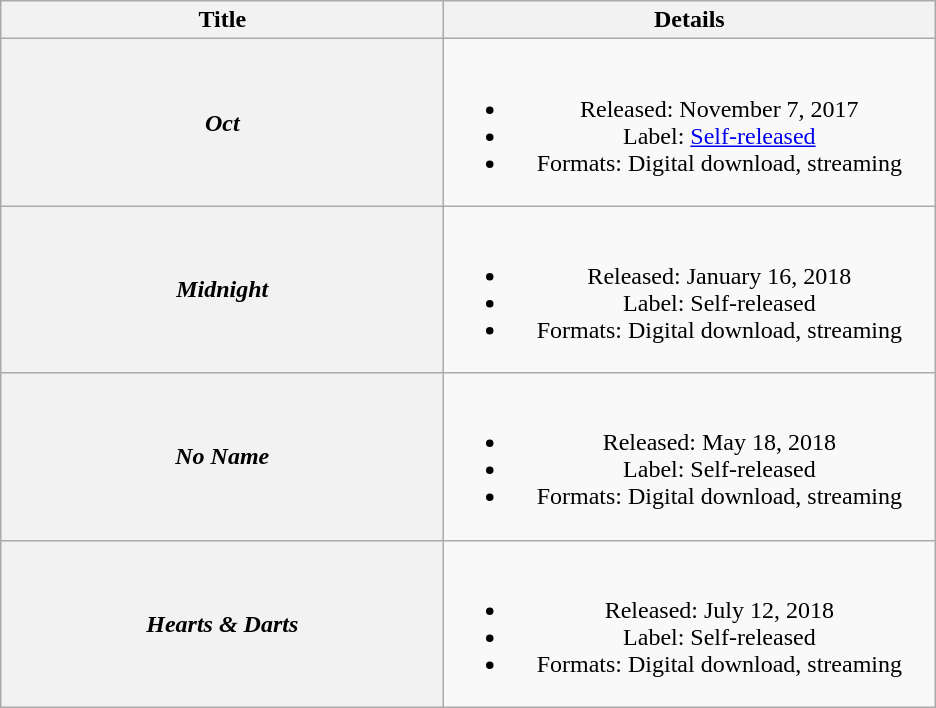<table class="wikitable plainrowheaders" style="text-align:center;">
<tr>
<th scope="col" style="width:18em;">Title</th>
<th scope="col" style="width:20em;">Details</th>
</tr>
<tr>
<th ! scope="row"><em>Oct</em> <br></th>
<td><br><ul><li>Released: November 7, 2017</li><li>Label: <a href='#'>Self-released</a></li><li>Formats: Digital download, streaming</li></ul></td>
</tr>
<tr>
<th scope="row"><em>Midnight</em> <br></th>
<td><br><ul><li>Released: January 16, 2018</li><li>Label: Self-released</li><li>Formats: Digital download, streaming</li></ul></td>
</tr>
<tr>
<th scope="row"><em>No Name</em> <br></th>
<td><br><ul><li>Released: May 18, 2018</li><li>Label: Self-released</li><li>Formats: Digital download, streaming</li></ul></td>
</tr>
<tr>
<th scope="row"><em>Hearts & Darts</em></th>
<td><br><ul><li>Released: July 12, 2018</li><li>Label: Self-released</li><li>Formats: Digital download, streaming</li></ul></td>
</tr>
</table>
